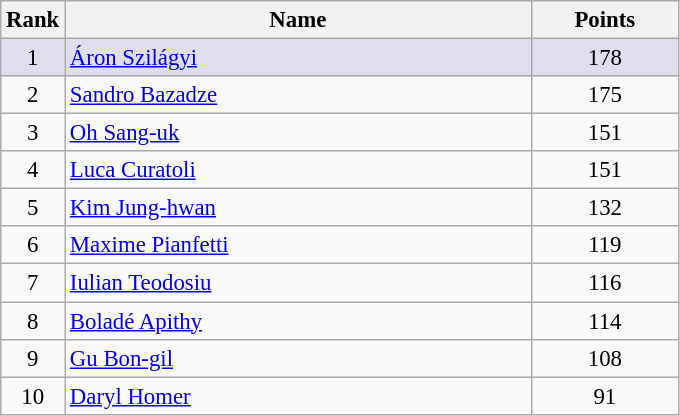<table class="wikitable" style="font-size:95%">
<tr>
<th scope="col">Rank</th>
<th scope="col" style="width:20em">Name</th>
<th scope="col" style="width:6em">Points</th>
</tr>
<tr bgcolor="#E0DDED" align="center">
<td>1</td>
<td align="left"> <a href='#'>Áron Szilágyi</a></td>
<td>178</td>
</tr>
<tr align="center">
<td>2</td>
<td align="left"> <a href='#'>Sandro Bazadze</a></td>
<td>175</td>
</tr>
<tr align="center">
<td>3</td>
<td align="left"> <a href='#'>Oh Sang-uk</a></td>
<td>151</td>
</tr>
<tr align="center">
<td>4</td>
<td align="left"> <a href='#'>Luca Curatoli</a></td>
<td>151</td>
</tr>
<tr align="center">
<td>5</td>
<td align="left"> <a href='#'>Kim Jung-hwan</a></td>
<td>132</td>
</tr>
<tr align="center">
<td>6</td>
<td align="left"> <a href='#'>Maxime Pianfetti</a></td>
<td>119</td>
</tr>
<tr align="center">
<td>7</td>
<td align="left"> <a href='#'>Iulian Teodosiu</a></td>
<td>116</td>
</tr>
<tr align="center">
<td>8</td>
<td align="left"> <a href='#'>Boladé Apithy</a></td>
<td>114</td>
</tr>
<tr align="center">
<td>9</td>
<td align="left"> <a href='#'>Gu Bon-gil</a></td>
<td>108</td>
</tr>
<tr align="center">
<td>10</td>
<td align="left"> <a href='#'>Daryl Homer</a></td>
<td>91</td>
</tr>
</table>
